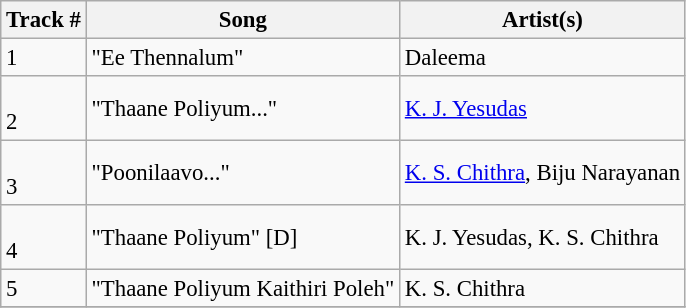<table class="wikitable" style="font-size:95%;">
<tr>
<th>Track #</th>
<th>Song</th>
<th>Artist(s)</th>
</tr>
<tr>
<td>1</td>
<td>"Ee Thennalum"</td>
<td>Daleema</td>
</tr>
<tr>
<td><br>2</td>
<td>"Thaane Poliyum..."</td>
<td><a href='#'>K. J. Yesudas</a></td>
</tr>
<tr>
<td><br>3</td>
<td>"Poonilaavo..."</td>
<td><a href='#'>K. S. Chithra</a>, Biju Narayanan</td>
</tr>
<tr>
<td><br>4</td>
<td>"Thaane Poliyum" [D]</td>
<td>K. J. Yesudas, K. S. Chithra</td>
</tr>
<tr>
<td>5</td>
<td>"Thaane Poliyum Kaithiri Poleh"</td>
<td>K. S. Chithra</td>
</tr>
<tr>
</tr>
</table>
